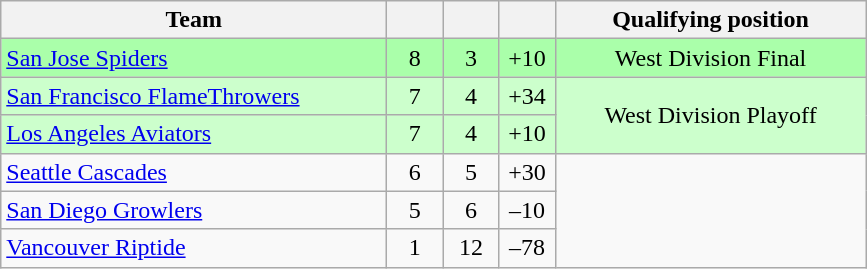<table class="wikitable" style="text-align: center;">
<tr>
<th width=250>Team</th>
<th width=30></th>
<th width=30></th>
<th width=30></th>
<th width=200>Qualifying position</th>
</tr>
<tr style="background:#afa">
<td style="text-align:left;"><a href='#'>San Jose Spiders</a></td>
<td>8</td>
<td>3</td>
<td>+10</td>
<td>West Division Final</td>
</tr>
<tr style="background:#cfc">
<td style="text-align:left;"><a href='#'>San Francisco FlameThrowers</a></td>
<td>7</td>
<td>4</td>
<td>+34</td>
<td rowspan=2>West Division Playoff</td>
</tr>
<tr style="background:#cfc">
<td style="text-align:left;"><a href='#'>Los Angeles Aviators</a></td>
<td>7</td>
<td>4</td>
<td>+10</td>
</tr>
<tr>
<td style="text-align:left;"><a href='#'>Seattle Cascades</a></td>
<td>6</td>
<td>5</td>
<td>+30</td>
</tr>
<tr>
<td style="text-align:left;"><a href='#'>San Diego Growlers</a></td>
<td>5</td>
<td>6</td>
<td>–10</td>
</tr>
<tr>
<td style="text-align:left;"><a href='#'>Vancouver Riptide</a></td>
<td>1</td>
<td>12</td>
<td>–78</td>
</tr>
</table>
